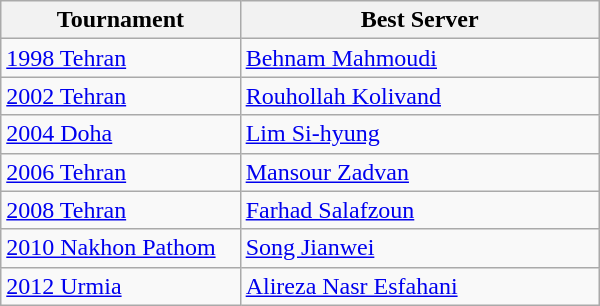<table class=wikitable style="width: 400px;">
<tr>
<th style="width: 40%;">Tournament</th>
<th style="width: 60%;">Best Server</th>
</tr>
<tr>
<td><a href='#'>1998 Tehran</a></td>
<td> <a href='#'>Behnam Mahmoudi</a></td>
</tr>
<tr>
<td><a href='#'>2002 Tehran</a></td>
<td> <a href='#'>Rouhollah Kolivand</a></td>
</tr>
<tr>
<td><a href='#'>2004 Doha</a></td>
<td> <a href='#'>Lim Si-hyung</a></td>
</tr>
<tr>
<td><a href='#'>2006 Tehran</a></td>
<td> <a href='#'>Mansour Zadvan</a></td>
</tr>
<tr>
<td><a href='#'>2008 Tehran</a></td>
<td> <a href='#'>Farhad Salafzoun</a></td>
</tr>
<tr>
<td><a href='#'>2010 Nakhon Pathom</a></td>
<td> <a href='#'>Song Jianwei</a></td>
</tr>
<tr>
<td><a href='#'>2012 Urmia</a></td>
<td> <a href='#'>Alireza Nasr Esfahani</a></td>
</tr>
</table>
